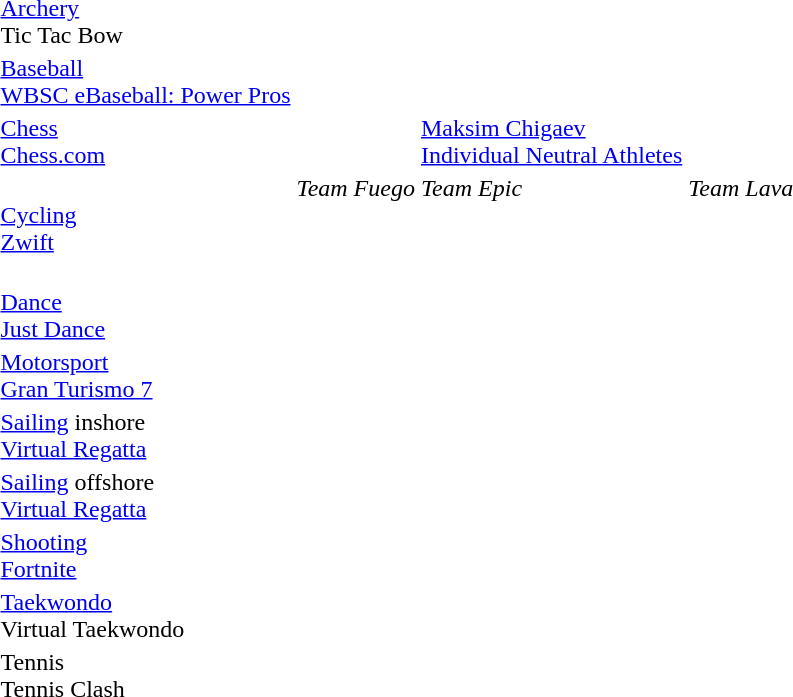<table>
<tr>
<td><a href='#'>Archery</a><br><span>Tic Tac Bow</span></td>
<td></td>
<td></td>
<td></td>
</tr>
<tr>
<td><a href='#'>Baseball</a><br><span><a href='#'>WBSC eBaseball: Power Pros</a></span></td>
<td></td>
<td></td>
<td></td>
</tr>
<tr>
<td><a href='#'>Chess</a><br><span><a href='#'>Chess.com</a></span></td>
<td></td>
<td><a href='#'>Maksim Chigaev</a><br><a href='#'>Individual Neutral Athletes</a></td>
<td></td>
</tr>
<tr>
<td><a href='#'>Cycling</a><br><span><a href='#'>Zwift</a></span></td>
<td><em>Team Fuego</em><br><br><br><br></td>
<td><em>Team Epic</em><br><br><br><br></td>
<td><em>Team Lava</em><br><br><br><br></td>
</tr>
<tr>
<td><a href='#'>Dance</a><br><span><a href='#'>Just Dance</a></span></td>
<td></td>
<td></td>
<td></td>
</tr>
<tr>
<td><a href='#'>Motorsport</a><br><span><a href='#'>Gran Turismo 7</a></span></td>
<td></td>
<td></td>
<td></td>
</tr>
<tr>
<td><a href='#'>Sailing</a> inshore<br><span><a href='#'>Virtual Regatta</a></span></td>
<td></td>
<td></td>
<td></td>
</tr>
<tr>
<td><a href='#'>Sailing</a> offshore<br><span><a href='#'>Virtual Regatta</a></span></td>
<td></td>
<td></td>
<td></td>
</tr>
<tr>
<td><a href='#'>Shooting</a><br><span><a href='#'>Fortnite</a></span></td>
<td></td>
<td></td>
<td></td>
</tr>
<tr>
<td><a href='#'>Taekwondo</a><br><span>Virtual Taekwondo</span></td>
<td></td>
<td></td>
<td></td>
</tr>
<tr>
<td>Tennis<br><span>Tennis Clash</span></td>
<td></td>
<td></td>
<td></td>
</tr>
</table>
